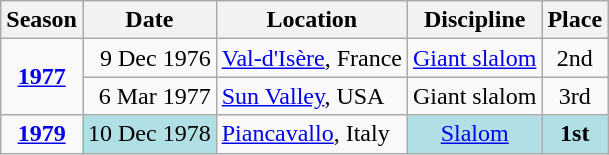<table class=wikitable style="text-align:center">
<tr>
<th>Season</th>
<th>Date</th>
<th>Location</th>
<th>Discipline</th>
<th>Place</th>
</tr>
<tr>
<td rowspan=2><strong><a href='#'>1977</a></strong></td>
<td align=right>9 Dec 1976</td>
<td align=left> <a href='#'>Val-d'Isère</a>, France</td>
<td><a href='#'>Giant slalom</a></td>
<td>2nd</td>
</tr>
<tr>
<td align=right>6 Mar 1977</td>
<td align=left> <a href='#'>Sun Valley</a>, USA</td>
<td>Giant slalom</td>
<td>3rd</td>
</tr>
<tr>
<td><strong><a href='#'>1979</a></strong></td>
<td bgcolor="#BOEOE6" align=right>10 Dec 1978</td>
<td align=left> <a href='#'>Piancavallo</a>, Italy</td>
<td bgcolor="#BOEOE6"><a href='#'>Slalom</a></td>
<td bgcolor="#BOEOE6"><strong>1st</strong></td>
</tr>
</table>
